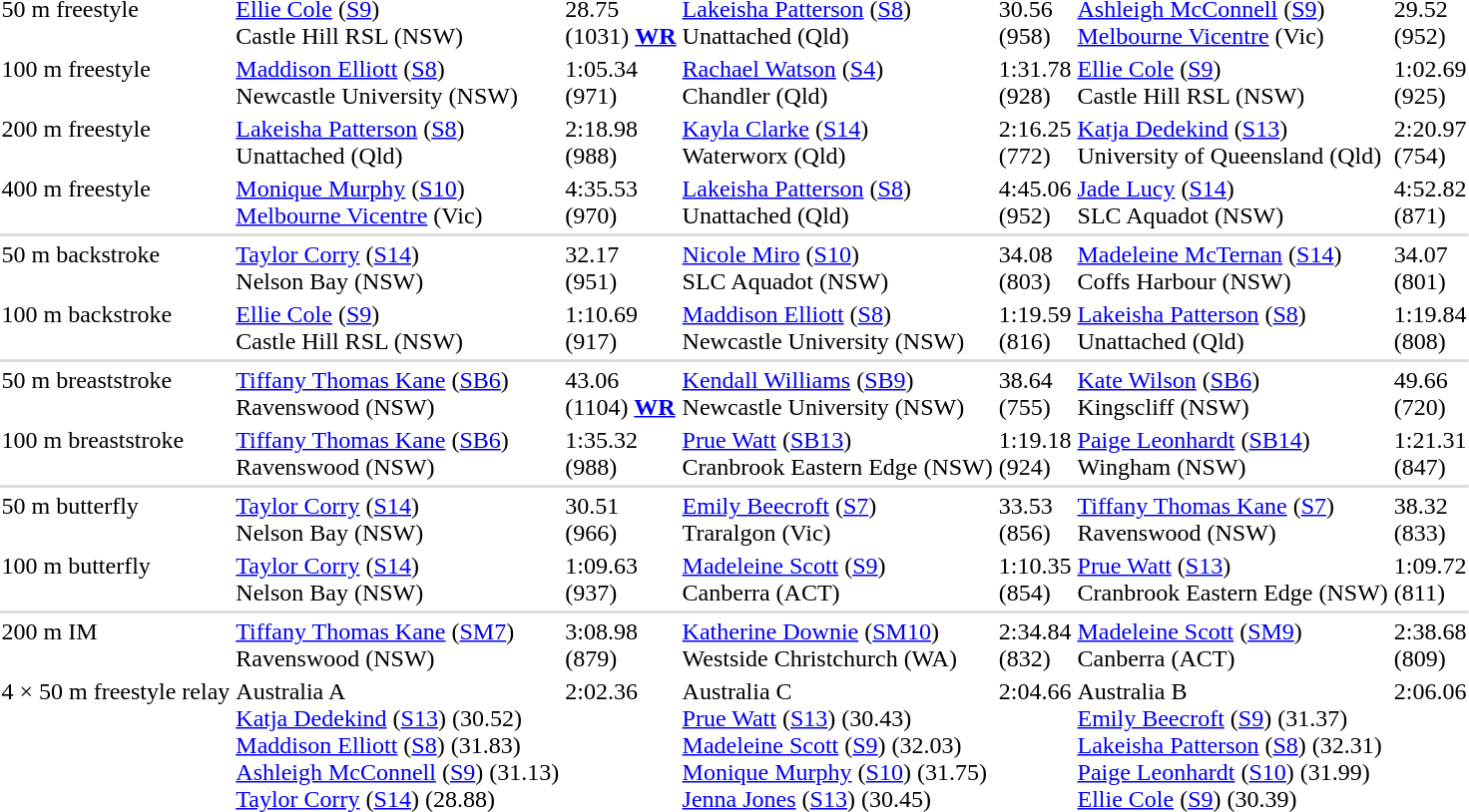<table>
<tr valign="top">
<td>50 m freestyle</td>
<td><a href='#'>Ellie Cole</a> (<a href='#'>S9</a>)<br>Castle Hill RSL (NSW)</td>
<td>28.75<br>(1031) <strong><a href='#'>WR</a></strong></td>
<td><a href='#'>Lakeisha Patterson</a> (<a href='#'>S8</a>)<br>Unattached (Qld)</td>
<td>30.56<br>(958)</td>
<td><a href='#'>Ashleigh McConnell</a> (<a href='#'>S9</a>)<br><a href='#'>Melbourne Vicentre</a> (Vic)</td>
<td>29.52<br>(952)</td>
</tr>
<tr valign="top">
<td>100 m freestyle</td>
<td><a href='#'>Maddison Elliott</a> (<a href='#'>S8</a>)<br>Newcastle University (NSW)</td>
<td>1:05.34<br>(971)</td>
<td><a href='#'>Rachael Watson</a> (<a href='#'>S4</a>)<br>Chandler (Qld)</td>
<td>1:31.78<br>(928)</td>
<td><a href='#'>Ellie Cole</a> (<a href='#'>S9</a>)<br>Castle Hill RSL (NSW)</td>
<td>1:02.69<br>(925)</td>
</tr>
<tr valign="top">
<td>200 m freestyle</td>
<td><a href='#'>Lakeisha Patterson</a> (<a href='#'>S8</a>)<br>Unattached (Qld)</td>
<td>2:18.98<br>(988)</td>
<td><a href='#'>Kayla Clarke</a> (<a href='#'>S14</a>)<br>Waterworx (Qld)</td>
<td>2:16.25<br>(772)</td>
<td><a href='#'>Katja Dedekind</a> (<a href='#'>S13</a>)<br>University of Queensland (Qld)</td>
<td>2:20.97<br>(754)</td>
</tr>
<tr valign="top">
<td>400 m freestyle</td>
<td><a href='#'>Monique Murphy</a> (<a href='#'>S10</a>)<br><a href='#'>Melbourne Vicentre</a> (Vic)</td>
<td>4:35.53<br>(970)</td>
<td><a href='#'>Lakeisha Patterson</a> (<a href='#'>S8</a>)<br>Unattached (Qld)</td>
<td>4:45.06<br>(952)</td>
<td><a href='#'>Jade Lucy</a> (<a href='#'>S14</a>)<br>SLC Aquadot (NSW)</td>
<td>4:52.82<br>(871)</td>
</tr>
<tr bgcolor=#DDDDDD>
<td colspan=7></td>
</tr>
<tr valign="top">
<td>50 m backstroke</td>
<td><a href='#'>Taylor Corry</a> (<a href='#'>S14</a>)<br>Nelson Bay (NSW)</td>
<td>32.17<br>(951)</td>
<td><a href='#'>Nicole Miro</a> (<a href='#'>S10</a>)<br>SLC Aquadot (NSW)</td>
<td>34.08<br>(803)</td>
<td><a href='#'>Madeleine McTernan</a> (<a href='#'>S14</a>)<br>Coffs Harbour (NSW)</td>
<td>34.07<br>(801)</td>
</tr>
<tr valign="top">
<td>100 m backstroke</td>
<td><a href='#'>Ellie Cole</a> (<a href='#'>S9</a>)<br>Castle Hill RSL (NSW)</td>
<td>1:10.69<br>(917)</td>
<td><a href='#'>Maddison Elliott</a> (<a href='#'>S8</a>)<br>Newcastle University (NSW)</td>
<td>1:19.59<br>(816)</td>
<td><a href='#'>Lakeisha Patterson</a> (<a href='#'>S8</a>)<br>Unattached (Qld)</td>
<td>1:19.84<br>(808)</td>
</tr>
<tr bgcolor=#DDDDDD>
<td colspan=7></td>
</tr>
<tr valign="top">
<td>50 m breaststroke</td>
<td><a href='#'>Tiffany Thomas Kane</a> (<a href='#'>SB6</a>)<br>Ravenswood (NSW)</td>
<td>43.06<br>(1104) <strong><a href='#'>WR</a></strong></td>
<td><a href='#'>Kendall Williams</a> (<a href='#'>SB9</a>)<br>Newcastle University (NSW)</td>
<td>38.64<br>(755)</td>
<td><a href='#'>Kate Wilson</a> (<a href='#'>SB6</a>)<br>Kingscliff (NSW)</td>
<td>49.66<br>(720)</td>
</tr>
<tr valign="top">
<td>100 m breaststroke</td>
<td><a href='#'>Tiffany Thomas Kane</a> (<a href='#'>SB6</a>)<br>Ravenswood (NSW)</td>
<td>1:35.32<br>(988)</td>
<td><a href='#'>Prue Watt</a> (<a href='#'>SB13</a>)<br>Cranbrook Eastern Edge (NSW)</td>
<td>1:19.18<br>(924)</td>
<td><a href='#'>Paige Leonhardt</a> (<a href='#'>SB14</a>)<br>Wingham (NSW)</td>
<td>1:21.31<br>(847)</td>
</tr>
<tr bgcolor=#DDDDDD>
<td colspan=7></td>
</tr>
<tr valign="top">
<td>50 m butterfly</td>
<td><a href='#'>Taylor Corry</a> (<a href='#'>S14</a>)<br>Nelson Bay (NSW)</td>
<td>30.51<br>(966)</td>
<td><a href='#'>Emily Beecroft</a> (<a href='#'>S7</a>)<br>Traralgon (Vic)</td>
<td>33.53<br>(856)</td>
<td><a href='#'>Tiffany Thomas Kane</a> (<a href='#'>S7</a>)<br>Ravenswood (NSW)</td>
<td>38.32<br>(833)</td>
</tr>
<tr valign="top">
<td>100 m butterfly</td>
<td><a href='#'>Taylor Corry</a> (<a href='#'>S14</a>)<br>Nelson Bay (NSW)</td>
<td>1:09.63<br>(937)</td>
<td><a href='#'>Madeleine Scott</a> (<a href='#'>S9</a>)<br>Canberra (ACT)</td>
<td>1:10.35<br>(854)</td>
<td><a href='#'>Prue Watt</a> (<a href='#'>S13</a>)<br>Cranbrook Eastern Edge (NSW)</td>
<td>1:09.72<br>(811)</td>
</tr>
<tr bgcolor=#DDDDDD>
<td colspan=7></td>
</tr>
<tr valign="top">
<td>200 m IM</td>
<td><a href='#'>Tiffany Thomas Kane</a> (<a href='#'>SM7</a>)<br>Ravenswood (NSW)</td>
<td>3:08.98<br>(879)</td>
<td><a href='#'>Katherine Downie</a> (<a href='#'>SM10</a>)<br>Westside Christchurch (WA)</td>
<td>2:34.84<br>(832)</td>
<td><a href='#'>Madeleine Scott</a> (<a href='#'>SM9</a>)<br>Canberra (ACT)</td>
<td>2:38.68<br>(809)</td>
</tr>
<tr valign="top">
<td>4 × 50 m freestyle relay</td>
<td>Australia A<br><a href='#'>Katja Dedekind</a> (<a href='#'>S13</a>) (30.52)<br><a href='#'>Maddison Elliott</a> (<a href='#'>S8</a>) (31.83)<br><a href='#'>Ashleigh McConnell</a> (<a href='#'>S9</a>) (31.13)<br><a href='#'>Taylor Corry</a> (<a href='#'>S14</a>) (28.88)</td>
<td>2:02.36<br></td>
<td>Australia C<br><a href='#'>Prue Watt</a> (<a href='#'>S13</a>) (30.43)<br><a href='#'>Madeleine Scott</a> (<a href='#'>S9</a>) (32.03)<br><a href='#'>Monique Murphy</a> (<a href='#'>S10</a>) (31.75)<br><a href='#'>Jenna Jones</a> (<a href='#'>S13</a>) (30.45)</td>
<td>2:04.66<br></td>
<td>Australia B<br><a href='#'>Emily Beecroft</a> (<a href='#'>S9</a>) (31.37)<br><a href='#'>Lakeisha Patterson</a> (<a href='#'>S8</a>) (32.31)<br><a href='#'>Paige Leonhardt</a> (<a href='#'>S10</a>) (31.99)<br><a href='#'>Ellie Cole</a> (<a href='#'>S9</a>) (30.39)</td>
<td>2:06.06<br></td>
</tr>
</table>
